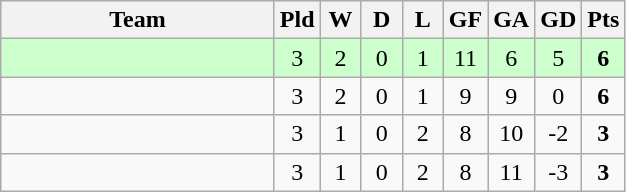<table class="wikitable" style="text-align: center;">
<tr>
<th width="175">Team</th>
<th width="20">Pld</th>
<th width="20">W</th>
<th width="20">D</th>
<th width="20">L</th>
<th width="20">GF</th>
<th width="20">GA</th>
<th width="20">GD</th>
<th width="20">Pts</th>
</tr>
<tr bgcolor="#ccffcc">
<td style="text-align:left;"></td>
<td>3</td>
<td>2</td>
<td>0</td>
<td>1</td>
<td>11</td>
<td>6</td>
<td>5</td>
<td><strong>6</strong></td>
</tr>
<tr align=center>
<td style="text-align:left;"></td>
<td>3</td>
<td>2</td>
<td>0</td>
<td>1</td>
<td>9</td>
<td>9</td>
<td>0</td>
<td><strong>6</strong></td>
</tr>
<tr align=center>
<td style="text-align:left;"></td>
<td>3</td>
<td>1</td>
<td>0</td>
<td>2</td>
<td>8</td>
<td>10</td>
<td>-2</td>
<td><strong>3</strong></td>
</tr>
<tr align=center>
<td style="text-align:left;"></td>
<td>3</td>
<td>1</td>
<td>0</td>
<td>2</td>
<td>8</td>
<td>11</td>
<td>-3</td>
<td><strong>3</strong></td>
</tr>
</table>
